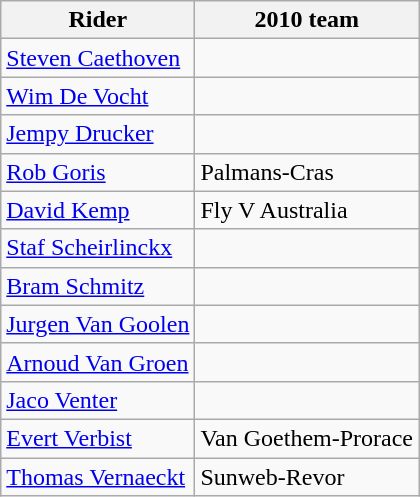<table class="wikitable">
<tr>
<th>Rider</th>
<th>2010 team</th>
</tr>
<tr>
<td><a href='#'>Steven Caethoven</a></td>
<td></td>
</tr>
<tr>
<td><a href='#'>Wim De Vocht</a></td>
<td></td>
</tr>
<tr>
<td><a href='#'>Jempy Drucker</a></td>
<td></td>
</tr>
<tr>
<td><a href='#'>Rob Goris</a></td>
<td>Palmans-Cras</td>
</tr>
<tr>
<td><a href='#'>David Kemp</a></td>
<td>Fly V Australia</td>
</tr>
<tr>
<td><a href='#'>Staf Scheirlinckx</a></td>
<td></td>
</tr>
<tr>
<td><a href='#'>Bram Schmitz</a></td>
<td></td>
</tr>
<tr>
<td><a href='#'>Jurgen Van Goolen</a></td>
<td></td>
</tr>
<tr>
<td><a href='#'>Arnoud Van Groen</a></td>
<td></td>
</tr>
<tr>
<td><a href='#'>Jaco Venter</a></td>
<td></td>
</tr>
<tr>
<td><a href='#'>Evert Verbist</a></td>
<td>Van Goethem-Prorace</td>
</tr>
<tr>
<td><a href='#'>Thomas Vernaeckt</a></td>
<td>Sunweb-Revor</td>
</tr>
</table>
